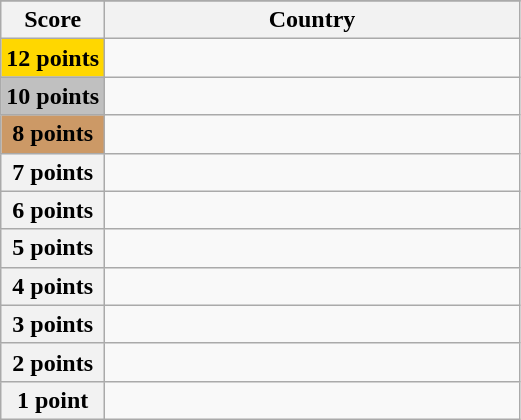<table class="wikitable">
<tr>
</tr>
<tr>
<th scope="col" width="20%">Score</th>
<th scope="col">Country</th>
</tr>
<tr>
<th scope="row" style="background:gold">12 points</th>
<td></td>
</tr>
<tr>
<th scope="row" style="background:silver">10 points</th>
<td></td>
</tr>
<tr>
<th scope="row" style="background:#CC9966">8 points</th>
<td></td>
</tr>
<tr>
<th scope="row">7 points</th>
<td></td>
</tr>
<tr>
<th scope="row">6 points</th>
<td></td>
</tr>
<tr>
<th scope="row">5 points</th>
<td></td>
</tr>
<tr>
<th scope="row">4 points</th>
<td></td>
</tr>
<tr>
<th scope="row">3 points</th>
<td></td>
</tr>
<tr>
<th scope="row">2 points</th>
<td></td>
</tr>
<tr>
<th scope="row">1 point</th>
<td></td>
</tr>
</table>
